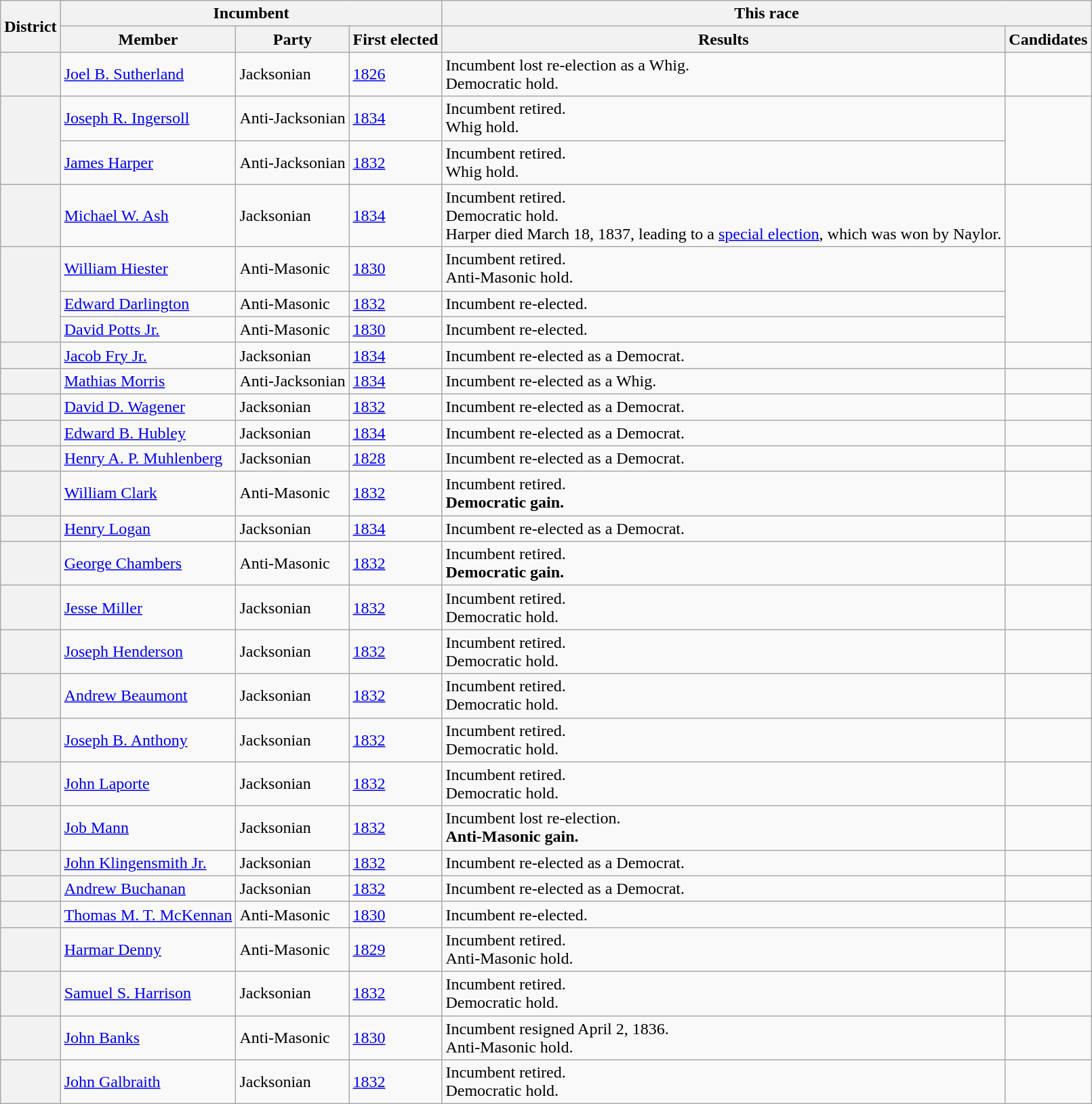<table class=wikitable>
<tr>
<th rowspan=2>District</th>
<th colspan=3>Incumbent</th>
<th colspan=2>This race</th>
</tr>
<tr>
<th>Member</th>
<th>Party</th>
<th>First elected</th>
<th>Results</th>
<th>Candidates</th>
</tr>
<tr>
<th></th>
<td><a href='#'>Joel B. Sutherland</a></td>
<td>Jacksonian</td>
<td><a href='#'>1826</a></td>
<td>Incumbent lost re-election as a Whig.<br>Democratic hold.</td>
<td nowrap></td>
</tr>
<tr>
<th rowspan=2><br></th>
<td><a href='#'>Joseph R. Ingersoll</a></td>
<td>Anti-Jacksonian</td>
<td><a href='#'>1834</a></td>
<td>Incumbent retired.<br>Whig hold.</td>
<td rowspan=2 nowrap></td>
</tr>
<tr>
<td><a href='#'>James Harper</a></td>
<td>Anti-Jacksonian</td>
<td><a href='#'>1832</a></td>
<td>Incumbent retired.<br>Whig hold.</td>
</tr>
<tr>
<th></th>
<td><a href='#'>Michael W. Ash</a></td>
<td>Jacksonian</td>
<td><a href='#'>1834</a></td>
<td>Incumbent retired.<br>Democratic hold.<br>Harper died March 18, 1837, leading to a <a href='#'>special election</a>, which was won by Naylor.</td>
<td nowrap></td>
</tr>
<tr>
<th rowspan=3><br></th>
<td><a href='#'>William Hiester</a></td>
<td>Anti-Masonic</td>
<td><a href='#'>1830</a></td>
<td>Incumbent retired.<br>Anti-Masonic hold.</td>
<td rowspan=3 nowrap></td>
</tr>
<tr>
<td><a href='#'>Edward Darlington</a></td>
<td>Anti-Masonic</td>
<td><a href='#'>1832</a></td>
<td>Incumbent re-elected.</td>
</tr>
<tr>
<td><a href='#'>David Potts Jr.</a></td>
<td>Anti-Masonic</td>
<td><a href='#'>1830</a></td>
<td>Incumbent re-elected.</td>
</tr>
<tr>
<th></th>
<td><a href='#'>Jacob Fry Jr.</a></td>
<td>Jacksonian</td>
<td><a href='#'>1834</a></td>
<td>Incumbent re-elected as a Democrat.</td>
<td nowrap></td>
</tr>
<tr>
<th></th>
<td><a href='#'>Mathias Morris</a></td>
<td>Anti-Jacksonian</td>
<td><a href='#'>1834</a></td>
<td>Incumbent re-elected as a Whig.</td>
<td nowrap></td>
</tr>
<tr>
<th></th>
<td><a href='#'>David D. Wagener</a></td>
<td>Jacksonian</td>
<td><a href='#'>1832</a></td>
<td>Incumbent re-elected as a Democrat.</td>
<td nowrap></td>
</tr>
<tr>
<th></th>
<td><a href='#'>Edward B. Hubley</a></td>
<td>Jacksonian</td>
<td><a href='#'>1834</a></td>
<td>Incumbent re-elected as a Democrat.</td>
<td nowrap></td>
</tr>
<tr>
<th></th>
<td><a href='#'>Henry A. P. Muhlenberg</a></td>
<td>Jacksonian</td>
<td><a href='#'>1828</a></td>
<td>Incumbent re-elected as a Democrat.</td>
<td nowrap></td>
</tr>
<tr>
<th></th>
<td><a href='#'>William Clark</a></td>
<td>Anti-Masonic</td>
<td><a href='#'>1832</a></td>
<td>Incumbent retired.<br><strong>Democratic gain.</strong></td>
<td nowrap></td>
</tr>
<tr>
<th></th>
<td><a href='#'>Henry Logan</a></td>
<td>Jacksonian</td>
<td><a href='#'>1834</a></td>
<td>Incumbent re-elected as a Democrat.</td>
<td nowrap></td>
</tr>
<tr>
<th></th>
<td><a href='#'>George Chambers</a></td>
<td>Anti-Masonic</td>
<td><a href='#'>1832</a></td>
<td>Incumbent retired.<br><strong>Democratic gain.</strong></td>
<td nowrap></td>
</tr>
<tr>
<th></th>
<td><a href='#'>Jesse Miller</a></td>
<td>Jacksonian</td>
<td><a href='#'>1832</a></td>
<td>Incumbent retired.<br>Democratic hold.</td>
<td nowrap></td>
</tr>
<tr>
<th></th>
<td><a href='#'>Joseph Henderson</a></td>
<td>Jacksonian</td>
<td><a href='#'>1832</a></td>
<td>Incumbent retired.<br>Democratic hold.</td>
<td nowrap></td>
</tr>
<tr>
<th></th>
<td><a href='#'>Andrew Beaumont</a></td>
<td>Jacksonian</td>
<td><a href='#'>1832</a></td>
<td>Incumbent retired.<br>Democratic hold.</td>
<td nowrap></td>
</tr>
<tr>
<th></th>
<td><a href='#'>Joseph B. Anthony</a></td>
<td>Jacksonian</td>
<td><a href='#'>1832</a></td>
<td>Incumbent retired.<br>Democratic hold.</td>
<td nowrap></td>
</tr>
<tr>
<th></th>
<td><a href='#'>John Laporte</a></td>
<td>Jacksonian</td>
<td><a href='#'>1832</a></td>
<td>Incumbent retired.<br>Democratic hold.</td>
<td nowrap></td>
</tr>
<tr>
<th></th>
<td><a href='#'>Job Mann</a></td>
<td>Jacksonian</td>
<td><a href='#'>1832</a></td>
<td>Incumbent lost re-election.<br><strong>Anti-Masonic gain.</strong></td>
<td nowrap></td>
</tr>
<tr>
<th></th>
<td><a href='#'>John Klingensmith Jr.</a></td>
<td>Jacksonian</td>
<td><a href='#'>1832</a></td>
<td>Incumbent re-elected as a Democrat.</td>
<td nowrap></td>
</tr>
<tr>
<th></th>
<td><a href='#'>Andrew Buchanan</a></td>
<td>Jacksonian</td>
<td><a href='#'>1832</a></td>
<td>Incumbent re-elected as a Democrat.</td>
<td nowrap></td>
</tr>
<tr>
<th></th>
<td><a href='#'>Thomas M. T. McKennan</a></td>
<td>Anti-Masonic</td>
<td><a href='#'>1830</a></td>
<td>Incumbent re-elected.</td>
<td nowrap></td>
</tr>
<tr>
<th></th>
<td><a href='#'>Harmar Denny</a></td>
<td>Anti-Masonic</td>
<td><a href='#'>1829 </a></td>
<td>Incumbent retired.<br>Anti-Masonic hold.</td>
<td nowrap></td>
</tr>
<tr>
<th></th>
<td><a href='#'>Samuel S. Harrison</a></td>
<td>Jacksonian</td>
<td><a href='#'>1832</a></td>
<td>Incumbent retired.<br>Democratic hold.</td>
<td nowrap></td>
</tr>
<tr>
<th></th>
<td><a href='#'>John Banks</a></td>
<td>Anti-Masonic</td>
<td><a href='#'>1830</a></td>
<td>Incumbent resigned April 2, 1836.<br>Anti-Masonic hold.</td>
<td nowrap></td>
</tr>
<tr>
<th></th>
<td><a href='#'>John Galbraith</a></td>
<td>Jacksonian</td>
<td><a href='#'>1832</a></td>
<td>Incumbent retired.<br>Democratic hold.</td>
<td nowrap></td>
</tr>
</table>
